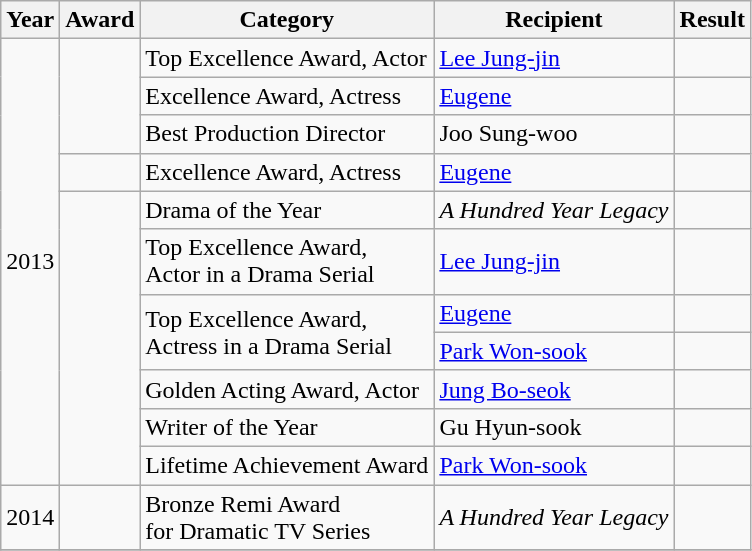<table class="wikitable">
<tr>
<th>Year</th>
<th>Award</th>
<th>Category</th>
<th>Recipient</th>
<th>Result</th>
</tr>
<tr>
<td rowspan=11>2013</td>
<td rowspan=3></td>
<td>Top Excellence Award, Actor</td>
<td><a href='#'>Lee Jung-jin</a></td>
<td></td>
</tr>
<tr>
<td>Excellence Award, Actress</td>
<td><a href='#'>Eugene</a></td>
<td></td>
</tr>
<tr>
<td>Best Production Director</td>
<td>Joo Sung-woo</td>
<td></td>
</tr>
<tr>
<td></td>
<td>Excellence Award, Actress</td>
<td><a href='#'>Eugene</a></td>
<td></td>
</tr>
<tr>
<td rowspan=7></td>
<td>Drama of the Year</td>
<td><em>A Hundred Year Legacy</em></td>
<td></td>
</tr>
<tr>
<td>Top Excellence Award,<br>Actor in a Drama Serial</td>
<td><a href='#'>Lee Jung-jin</a></td>
<td></td>
</tr>
<tr>
<td rowspan=2>Top Excellence Award,<br>Actress in a Drama Serial</td>
<td><a href='#'>Eugene</a></td>
<td></td>
</tr>
<tr>
<td><a href='#'>Park Won-sook</a></td>
<td></td>
</tr>
<tr>
<td>Golden Acting Award, Actor</td>
<td><a href='#'>Jung Bo-seok</a></td>
<td></td>
</tr>
<tr>
<td>Writer of the Year</td>
<td>Gu Hyun-sook</td>
<td></td>
</tr>
<tr>
<td>Lifetime Achievement Award</td>
<td><a href='#'>Park Won-sook</a></td>
<td></td>
</tr>
<tr>
<td>2014</td>
<td></td>
<td>Bronze Remi Award<br>for Dramatic TV Series</td>
<td><em>A Hundred Year Legacy</em></td>
<td></td>
</tr>
<tr>
</tr>
</table>
